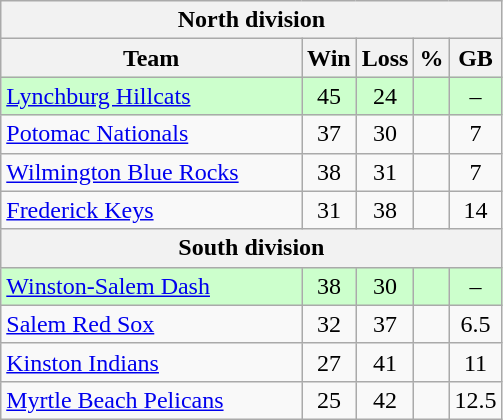<table class="wikitable">
<tr>
<th colspan="5">North division</th>
</tr>
<tr>
<th width="60%">Team</th>
<th>Win</th>
<th>Loss</th>
<th>%</th>
<th>GB</th>
</tr>
<tr align=center bgcolor=ccffcc>
<td align=left><a href='#'>Lynchburg Hillcats</a></td>
<td>45</td>
<td>24</td>
<td></td>
<td>–</td>
</tr>
<tr align=center>
<td align=left><a href='#'>Potomac Nationals</a></td>
<td>37</td>
<td>30</td>
<td></td>
<td>7</td>
</tr>
<tr align=center>
<td align=left><a href='#'>Wilmington Blue Rocks</a></td>
<td>38</td>
<td>31</td>
<td></td>
<td>7</td>
</tr>
<tr align=center>
<td align=left><a href='#'>Frederick Keys</a></td>
<td>31</td>
<td>38</td>
<td></td>
<td>14</td>
</tr>
<tr>
<th colspan="5">South division</th>
</tr>
<tr align=center bgcolor=ccffcc>
<td align=left><a href='#'>Winston-Salem Dash</a></td>
<td>38</td>
<td>30</td>
<td></td>
<td>–</td>
</tr>
<tr align=center>
<td align=left><a href='#'>Salem Red Sox</a></td>
<td>32</td>
<td>37</td>
<td></td>
<td>6.5</td>
</tr>
<tr align=center>
<td align=left><a href='#'>Kinston Indians</a></td>
<td>27</td>
<td>41</td>
<td></td>
<td>11</td>
</tr>
<tr align=center>
<td align=left><a href='#'>Myrtle Beach Pelicans</a></td>
<td>25</td>
<td>42</td>
<td></td>
<td>12.5</td>
</tr>
</table>
